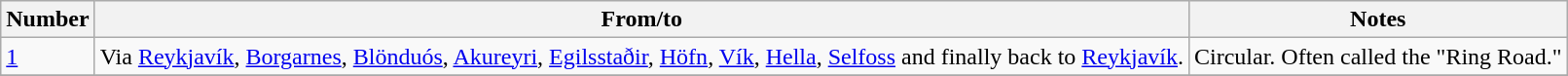<table class="wikitable">
<tr>
<th>Number</th>
<th>From/to</th>
<th>Notes</th>
</tr>
<tr>
<td><a href='#'>1</a></td>
<td>Via <a href='#'>Reykjavík</a>, <a href='#'>Borgarnes</a>, <a href='#'>Blönduós</a>, <a href='#'>Akureyri</a>, <a href='#'>Egilsstaðir</a>, <a href='#'>Höfn</a>, <a href='#'>Vík</a>, <a href='#'>Hella</a>, <a href='#'>Selfoss</a> and finally back to <a href='#'>Reykjavík</a>.</td>
<td>Circular. Often called the "Ring Road."</td>
</tr>
<tr>
</tr>
</table>
